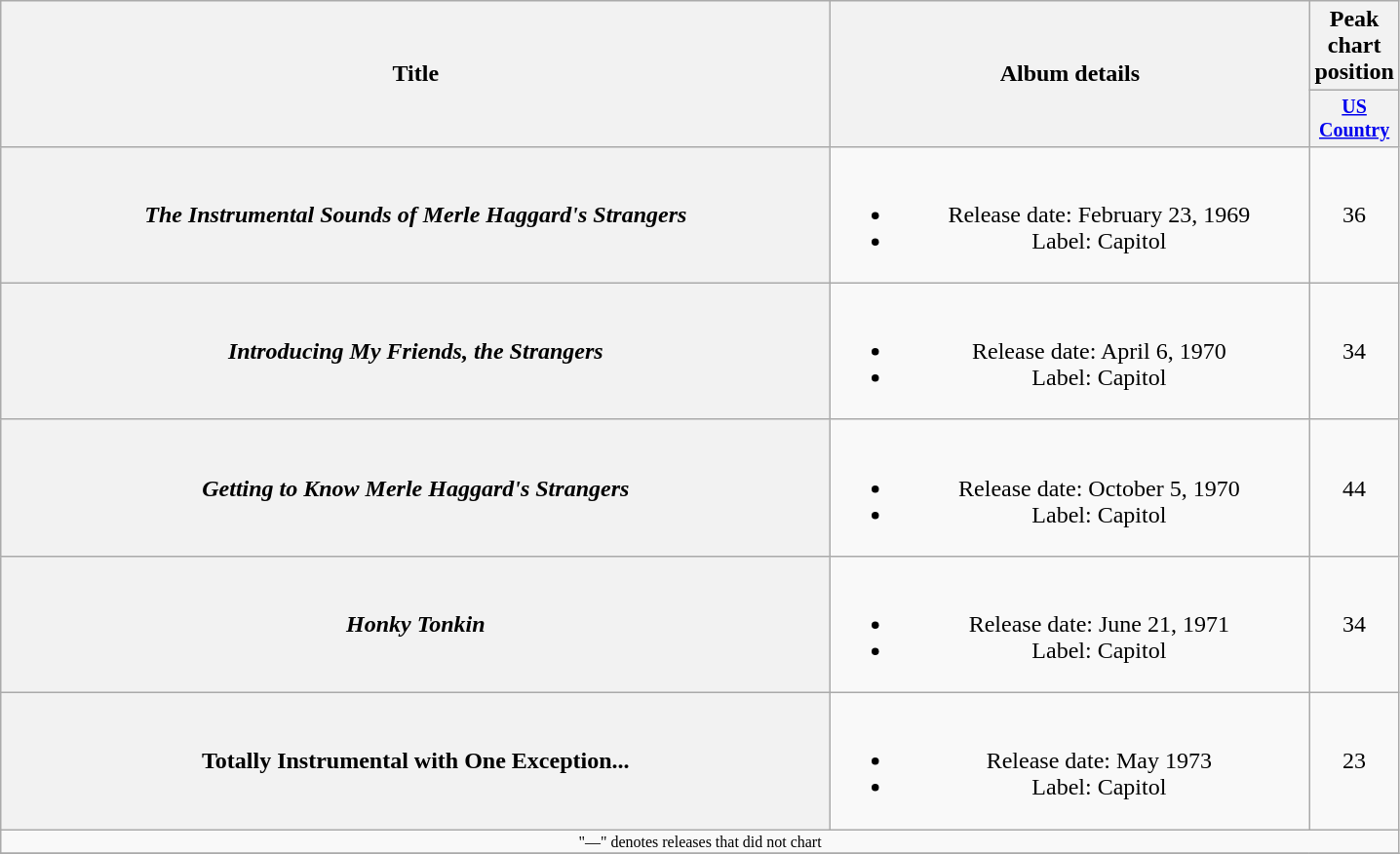<table class="wikitable plainrowheaders" style="text-align:center;">
<tr>
<th rowspan="2" style="width:35em;">Title</th>
<th rowspan="2" style="width:20em;">Album details</th>
<th colspan="1">Peak<br>chart<br>position</th>
</tr>
<tr style="font-size:smaller;">
<th width="45"><a href='#'>US Country</a></th>
</tr>
<tr>
<th scope="row"><em>The Instrumental Sounds of Merle Haggard's Strangers</em> </th>
<td><br><ul><li>Release date: February 23, 1969</li><li>Label: Capitol</li></ul></td>
<td>36</td>
</tr>
<tr>
<th scope="row"><em>Introducing My Friends, the Strangers</em> </th>
<td><br><ul><li>Release date: April 6, 1970</li><li>Label: Capitol</li></ul></td>
<td>34</td>
</tr>
<tr>
<th scope="row"><em>Getting to Know Merle Haggard's Strangers</em> </th>
<td><br><ul><li>Release date: October 5, 1970</li><li>Label: Capitol</li></ul></td>
<td>44</td>
</tr>
<tr>
<th scope="row"><em>Honky Tonkin<strong> </th>
<td><br><ul><li>Release date: June 21, 1971</li><li>Label: Capitol</li></ul></td>
<td>34</td>
</tr>
<tr>
<th scope="row"></em>Totally Instrumental with One Exception...<em> </th>
<td><br><ul><li>Release date: May 1973</li><li>Label: Capitol</li></ul></td>
<td>23</td>
</tr>
<tr>
<td colspan="5" style="font-size: 8pt">"—" denotes releases that did not chart</td>
</tr>
<tr>
</tr>
</table>
